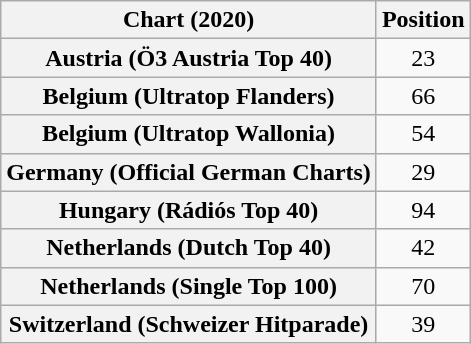<table class="wikitable sortable plainrowheaders" style="text-align:center">
<tr>
<th scope="col">Chart (2020)</th>
<th scope="col">Position</th>
</tr>
<tr>
<th scope="row">Austria (Ö3 Austria Top 40)</th>
<td>23</td>
</tr>
<tr>
<th scope="row">Belgium (Ultratop Flanders)</th>
<td>66</td>
</tr>
<tr>
<th scope="row">Belgium (Ultratop Wallonia)</th>
<td>54</td>
</tr>
<tr>
<th scope="row">Germany (Official German Charts)</th>
<td>29</td>
</tr>
<tr>
<th scope="row">Hungary (Rádiós Top 40)</th>
<td>94</td>
</tr>
<tr>
<th scope="row">Netherlands (Dutch Top 40)</th>
<td>42</td>
</tr>
<tr>
<th scope="row">Netherlands (Single Top 100)</th>
<td>70</td>
</tr>
<tr>
<th scope="row">Switzerland (Schweizer Hitparade)</th>
<td>39</td>
</tr>
</table>
